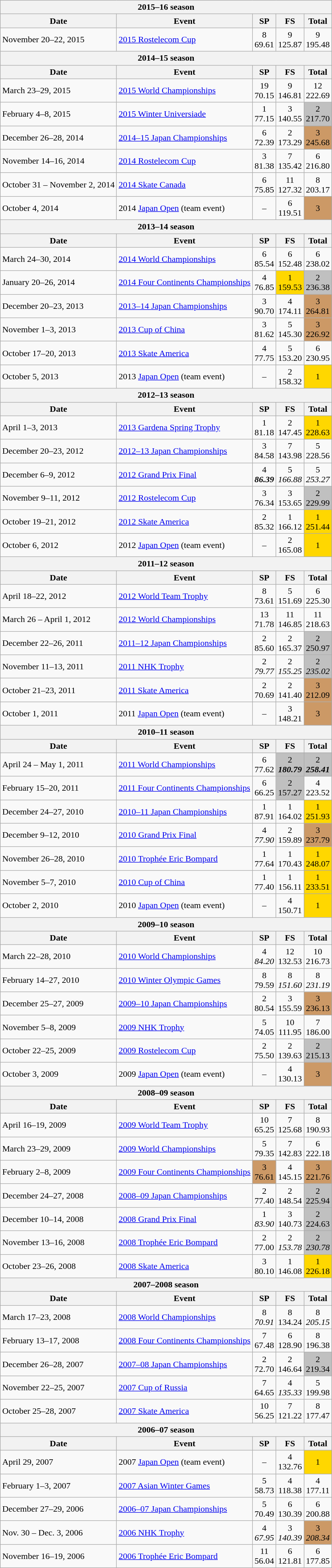<table class="wikitable">
<tr>
<th colspan=5>2015–16 season</th>
</tr>
<tr>
<th>Date</th>
<th>Event</th>
<th>SP</th>
<th>FS</th>
<th>Total</th>
</tr>
<tr>
<td>November 20–22, 2015</td>
<td><a href='#'>2015 Rostelecom Cup</a></td>
<td align=center>8 <br> 69.61</td>
<td align=center>9 <br> 125.87</td>
<td align=center>9 <br> 195.48</td>
</tr>
<tr>
<th colspan=5>2014–15 season</th>
</tr>
<tr>
<th>Date</th>
<th>Event</th>
<th>SP</th>
<th>FS</th>
<th>Total</th>
</tr>
<tr>
<td>March 23–29, 2015</td>
<td><a href='#'>2015 World Championships</a></td>
<td align=center>19 <br> 70.15</td>
<td align=center>9 <br> 146.81</td>
<td align=center>12 <br> 222.69</td>
</tr>
<tr>
<td>February 4–8, 2015</td>
<td><a href='#'>2015 Winter Universiade</a></td>
<td align=center>1 <br> 77.15</td>
<td align=center>3 <br> 140.55</td>
<td align=center bgcolor=silver>2 <br> 217.70</td>
</tr>
<tr>
<td>December 26–28, 2014</td>
<td><a href='#'>2014–15 Japan Championships</a></td>
<td align=center>6 <br> 72.39</td>
<td align=center>2 <br> 173.29</td>
<td align=center bgcolor=cc9966>3 <br> 245.68</td>
</tr>
<tr>
<td>November 14–16, 2014</td>
<td><a href='#'>2014 Rostelecom Cup</a></td>
<td align=center>3 <br> 81.38</td>
<td align=center>7 <br> 135.42</td>
<td align=center>6 <br> 216.80</td>
</tr>
<tr>
<td>October 31 – November 2, 2014</td>
<td><a href='#'>2014 Skate Canada</a></td>
<td align=center>6 <br> 75.85</td>
<td align=center>11 <br> 127.32</td>
<td align=center>8 <br> 203.17</td>
</tr>
<tr>
<td>October 4, 2014</td>
<td>2014 <a href='#'>Japan Open</a> (team event)</td>
<td align=center>–</td>
<td align=center>6 <br> 119.51</td>
<td align=center bgcolor=cc9966>3</td>
</tr>
<tr>
<th colspan=5>2013–14 season</th>
</tr>
<tr>
<th>Date</th>
<th>Event</th>
<th>SP</th>
<th>FS</th>
<th>Total</th>
</tr>
<tr>
<td>March 24–30, 2014</td>
<td><a href='#'>2014 World Championships</a></td>
<td align=center>6 <br> 85.54</td>
<td align=center>6 <br> 152.48</td>
<td align=center>6 <br> 238.02</td>
</tr>
<tr>
<td>January 20–26, 2014</td>
<td><a href='#'>2014 Four Continents Championships</a></td>
<td align=center>4 <br> 76.85</td>
<td align=center bgcolor=gold>1 <br> 159.53</td>
<td align=center bgcolor=silver>2 <br> 236.38</td>
</tr>
<tr>
<td>December 20–23, 2013</td>
<td><a href='#'>2013–14 Japan Championships</a></td>
<td align=center>3 <br> 90.70</td>
<td align=center>4 <br> 174.11</td>
<td align=center bgcolor=cc9966>3 <br> 264.81</td>
</tr>
<tr>
<td>November 1–3, 2013</td>
<td><a href='#'>2013 Cup of China</a></td>
<td align=center>3 <br> 81.62</td>
<td align=center>5 <br> 145.30</td>
<td align=center bgcolor=cc9966>3 <br> 226.92</td>
</tr>
<tr>
<td>October 17–20, 2013</td>
<td><a href='#'>2013 Skate America</a></td>
<td align=center>4 <br> 77.75</td>
<td align=center>5 <br> 153.20</td>
<td align=center>6 <br> 230.95</td>
</tr>
<tr>
<td>October 5, 2013</td>
<td>2013 <a href='#'>Japan Open</a> (team event)</td>
<td align=center>–</td>
<td align=center>2 <br> 158.32</td>
<td align=center bgcolor=gold>1</td>
</tr>
<tr>
<th colspan=5>2012–13 season</th>
</tr>
<tr>
<th>Date</th>
<th>Event</th>
<th>SP</th>
<th>FS</th>
<th>Total</th>
</tr>
<tr>
<td>April 1–3, 2013</td>
<td><a href='#'>2013 Gardena Spring Trophy</a></td>
<td align=center>1 <br> 81.18</td>
<td align=center>2 <br> 147.45</td>
<td align=center bgcolor=gold>1 <br> 228.63</td>
</tr>
<tr>
<td>December 20–23, 2012</td>
<td><a href='#'>2012–13 Japan Championships</a></td>
<td align=center>3 <br> 84.58</td>
<td align=center>7 <br> 143.98</td>
<td align=center>5 <br> 228.56</td>
</tr>
<tr>
<td>December 6–9, 2012</td>
<td><a href='#'>2012 Grand Prix Final</a></td>
<td align=center>4 <br> <strong><em>86.39</em></strong></td>
<td align=center>5 <br> <em>166.88</em></td>
<td align=center>5 <br> <em>253.27</em></td>
</tr>
<tr>
<td>November 9–11, 2012</td>
<td><a href='#'>2012 Rostelecom Cup</a></td>
<td align=center>3 <br> 76.34</td>
<td align=center>3 <br> 153.65</td>
<td align=center bgcolor=silver>2 <br> 229.99</td>
</tr>
<tr>
<td>October 19–21, 2012</td>
<td><a href='#'>2012 Skate America</a></td>
<td align=center>2 <br> 85.32</td>
<td align=center>1 <br> 166.12</td>
<td align=center bgcolor=gold>1 <br> 251.44</td>
</tr>
<tr>
<td>October 6, 2012</td>
<td>2012 <a href='#'>Japan Open</a> (team event)</td>
<td align=center>–</td>
<td align=center>2 <br> 165.08</td>
<td align=center bgcolor=gold>1</td>
</tr>
<tr>
<th colspan=5>2011–12 season</th>
</tr>
<tr>
<th>Date</th>
<th>Event</th>
<th>SP</th>
<th>FS</th>
<th>Total</th>
</tr>
<tr>
<td>April 18–22, 2012</td>
<td><a href='#'>2012 World Team Trophy</a></td>
<td align=center>8 <br> 73.61</td>
<td align=center>5 <br> 151.69</td>
<td align=center>6 <br> 225.30</td>
</tr>
<tr>
<td>March 26 – April 1, 2012</td>
<td><a href='#'>2012 World Championships</a></td>
<td align=center>13 <br> 71.78</td>
<td align=center>11 <br> 146.85</td>
<td align=center>11 <br> 218.63</td>
</tr>
<tr>
<td>December 22–26, 2011</td>
<td><a href='#'>2011–12 Japan Championships</a></td>
<td align=center>2 <br> 85.60</td>
<td align=center>2 <br> 165.37</td>
<td align=center bgcolor=silver>2 <br> 250.97</td>
</tr>
<tr>
<td>November 11–13, 2011</td>
<td><a href='#'>2011 NHK Trophy</a></td>
<td align=center>2 <br> <em>79.77</em></td>
<td align=center>2 <br> <em>155.25</em></td>
<td align=center bgcolor=silver>2 <br> <em>235.02</em></td>
</tr>
<tr>
<td>October 21–23, 2011</td>
<td><a href='#'>2011 Skate America</a></td>
<td align=center>2 <br> 70.69</td>
<td align=center>2 <br> 141.40</td>
<td align=center bgcolor=cc9966>3 <br> 212.09</td>
</tr>
<tr>
<td>October 1, 2011</td>
<td>2011 <a href='#'>Japan Open</a> (team event)</td>
<td align=center>–</td>
<td align=center>3 <br> 148.21</td>
<td align=center bgcolor=cc9966>3</td>
</tr>
<tr>
<th colspan=5>2010–11 season</th>
</tr>
<tr>
<th>Date</th>
<th>Event</th>
<th>SP</th>
<th>FS</th>
<th>Total</th>
</tr>
<tr>
<td>April 24 – May 1, 2011</td>
<td><a href='#'>2011 World Championships</a></td>
<td align=center>6 <br> 77.62</td>
<td align=center bgcolor=silver>2 <br> <strong><em>180.79</em></strong></td>
<td align=center bgcolor=silver>2 <br> <strong><em>258.41</em></strong></td>
</tr>
<tr>
<td>February 15–20, 2011</td>
<td><a href='#'>2011 Four Continents Championships</a></td>
<td align=center>6 <br> 66.25</td>
<td align=center bgcolor=silver>2 <br> 157.27</td>
<td align=center>4 <br> 223.52</td>
</tr>
<tr>
<td>December 24–27, 2010</td>
<td><a href='#'>2010–11 Japan Championships</a></td>
<td align=center>1 <br> 87.91</td>
<td align=center>1 <br> 164.02</td>
<td align=center bgcolor=gold>1 <br> 251.93</td>
</tr>
<tr>
<td>December 9–12, 2010</td>
<td><a href='#'>2010 Grand Prix Final</a></td>
<td align=center>4 <br> <em>77.90</em></td>
<td align=center>2 <br> 159.89</td>
<td align=center bgcolor=cc9966>3 <br> 237.79</td>
</tr>
<tr>
<td>November 26–28, 2010</td>
<td><a href='#'>2010 Trophée Eric Bompard</a></td>
<td align=center>1 <br> 77.64</td>
<td align=center>1 <br> 170.43</td>
<td align=center bgcolor=gold>1 <br> 248.07</td>
</tr>
<tr>
<td>November 5–7, 2010</td>
<td><a href='#'>2010 Cup of China</a></td>
<td align=center>1 <br> 77.40</td>
<td align=center>1 <br> 156.11</td>
<td align=center bgcolor=gold>1 <br> 233.51</td>
</tr>
<tr>
<td>October 2, 2010</td>
<td>2010 <a href='#'>Japan Open</a> (team event)</td>
<td align=center>–</td>
<td align=center>4 <br> 150.71</td>
<td align=center bgcolor=gold>1</td>
</tr>
<tr>
<th colspan=5>2009–10 season</th>
</tr>
<tr>
<th>Date</th>
<th>Event</th>
<th>SP</th>
<th>FS</th>
<th>Total</th>
</tr>
<tr>
<td>March 22–28, 2010</td>
<td><a href='#'>2010 World Championships</a></td>
<td align=center>4 <br> <em>84.20</em></td>
<td align=center>12 <br> 132.53</td>
<td align=center>10 <br> 216.73</td>
</tr>
<tr>
<td>February 14–27, 2010</td>
<td><a href='#'>2010 Winter Olympic Games</a></td>
<td align=center>8 <br> 79.59</td>
<td align=center>8 <br> <em>151.60</em></td>
<td align=center>8 <br> <em>231.19</em></td>
</tr>
<tr>
<td>December 25–27, 2009</td>
<td><a href='#'>2009–10 Japan Championships</a></td>
<td align=center>2 <br> 80.54</td>
<td align=center>3 <br> 155.59</td>
<td align=center bgcolor=cc9966>3 <br> 236.13</td>
</tr>
<tr>
<td>November 5–8, 2009</td>
<td><a href='#'>2009 NHK Trophy</a></td>
<td align=center>5 <br> 74.05</td>
<td align=center>10 <br> 111.95</td>
<td align=center>7 <br> 186.00</td>
</tr>
<tr>
<td>October 22–25, 2009</td>
<td><a href='#'>2009 Rostelecom Cup</a></td>
<td align=center>2 <br> 75.50</td>
<td align=center>2 <br> 139.63</td>
<td align=center bgcolor=silver>2 <br> 215.13</td>
</tr>
<tr>
<td>October 3, 2009</td>
<td>2009 <a href='#'>Japan Open</a> (team event)</td>
<td align=center>–</td>
<td align=center>4 <br> 130.13</td>
<td align=center bgcolor=cc9966>3</td>
</tr>
<tr>
<th colspan=5>2008–09 season</th>
</tr>
<tr>
<th>Date</th>
<th>Event</th>
<th>SP</th>
<th>FS</th>
<th>Total</th>
</tr>
<tr>
<td>April 16–19, 2009</td>
<td><a href='#'>2009 World Team Trophy</a></td>
<td align=center>10 <br> 65.25</td>
<td align=center>7 <br> 125.68</td>
<td align=center>8 <br> 190.93</td>
</tr>
<tr>
<td>March 23–29, 2009</td>
<td><a href='#'>2009 World Championships</a></td>
<td align="center">5 <br> 79.35</td>
<td align="center">7 <br> 142.83</td>
<td align="center">6 <br> 222.18</td>
</tr>
<tr>
<td>February 2–8, 2009</td>
<td><a href='#'>2009 Four Continents Championships</a></td>
<td align=center bgcolor=cc9966>3 <br> 76.61</td>
<td align=center>4 <br> 145.15</td>
<td align=center bgcolor=cc9966>3 <br> 221.76</td>
</tr>
<tr>
<td>December 24–27, 2008</td>
<td><a href='#'>2008–09 Japan Championships</a></td>
<td align=center>2 <br> 77.40</td>
<td align=center>2 <br> 148.54</td>
<td align=center bgcolor=silver>2 <br> 225.94</td>
</tr>
<tr>
<td>December 10–14, 2008</td>
<td><a href='#'>2008 Grand Prix Final</a></td>
<td align=center>1 <br> <em>83.90</em></td>
<td align=center>3 <br> 140.73</td>
<td align=center bgcolor=silver>2 <br> 224.63</td>
</tr>
<tr>
<td>November 13–16, 2008</td>
<td><a href='#'>2008 Trophée Eric Bompard</a></td>
<td align=center>2 <br> 77.00</td>
<td align=center>2 <br> <em>153.78</em></td>
<td align=center bgcolor=silver>2 <br> <em>230.78</em></td>
</tr>
<tr>
<td>October 23–26, 2008</td>
<td><a href='#'>2008 Skate America</a></td>
<td align=center>3 <br> 80.10</td>
<td align=center>1 <br> 146.08</td>
<td align=center bgcolor=gold>1 <br> 226.18</td>
</tr>
<tr>
<th colspan=5>2007–2008 season</th>
</tr>
<tr>
<th>Date</th>
<th>Event</th>
<th>SP</th>
<th>FS</th>
<th>Total</th>
</tr>
<tr>
<td>March 17–23, 2008</td>
<td><a href='#'>2008 World Championships</a></td>
<td align=center>8 <br> <em>70.91</em></td>
<td align=center>8 <br> 134.24</td>
<td align=center>8 <br> <em>205.15</em></td>
</tr>
<tr>
<td>February 13–17, 2008</td>
<td><a href='#'>2008 Four Continents Championships</a></td>
<td align=center>7 <br> 67.48</td>
<td align=center>6 <br> 128.90</td>
<td align=center>8 <br> 196.38</td>
</tr>
<tr>
<td>December 26–28, 2007</td>
<td><a href='#'>2007–08 Japan Championships</a></td>
<td align=center>2 <br> 72.70</td>
<td align=center>2 <br> 146.64</td>
<td align=center bgcolor=silver>2 <br> 219.34</td>
</tr>
<tr>
<td>November 22–25, 2007</td>
<td><a href='#'>2007 Cup of Russia</a></td>
<td align="center">7 <br> 64.65</td>
<td align="center">4 <br> <em>135.33</em></td>
<td align="center">5 <br> 199.98</td>
</tr>
<tr>
<td>October 25–28, 2007</td>
<td><a href='#'>2007 Skate America</a></td>
<td align=center>10 <br> 56.25</td>
<td align=center>7 <br> 121.22</td>
<td align=center>8 <br> 177.47</td>
</tr>
<tr>
<th colspan=5>2006–07 season</th>
</tr>
<tr>
<th>Date</th>
<th>Event</th>
<th>SP</th>
<th>FS</th>
<th>Total</th>
</tr>
<tr>
<td>April 29, 2007</td>
<td>2007 <a href='#'>Japan Open</a> (team event)</td>
<td align=center>–</td>
<td align=center>4 <br> 132.76</td>
<td align=center bgcolor=gold>1</td>
</tr>
<tr>
<td>February 1–3, 2007</td>
<td><a href='#'>2007 Asian Winter Games</a></td>
<td align=center>5 <br> 58.73</td>
<td align=center>4 <br> 118.38</td>
<td align=center>4 <br> 177.11</td>
</tr>
<tr>
<td>December 27–29, 2006</td>
<td><a href='#'>2006–07 Japan Championships</a></td>
<td align=center>5 <br> 70.49</td>
<td align=center>6 <br> 130.39</td>
<td align=center>6 <br> 200.88</td>
</tr>
<tr>
<td>Nov. 30 – Dec. 3, 2006</td>
<td><a href='#'>2006 NHK Trophy</a></td>
<td align=center>4 <br> <em>67.95</em></td>
<td align=center>3 <br> <em>140.39</em></td>
<td align=center bgcolor=cc9966>3 <br> <em>208.34</em></td>
</tr>
<tr>
<td>November 16–19, 2006</td>
<td><a href='#'>2006 Trophée Eric Bompard</a></td>
<td align=center>11 <br> 56.04</td>
<td align=center>6 <br> 121.81</td>
<td align=center>6 <br> 177.85</td>
</tr>
</table>
